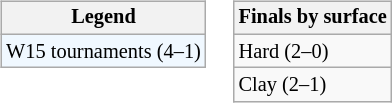<table>
<tr valign=top>
<td><br><table class=wikitable style=font-size:85%>
<tr>
<th>Legend</th>
</tr>
<tr style="background:#f0f8ff;">
<td>W15 tournaments (4–1)</td>
</tr>
</table>
</td>
<td><br><table class=wikitable style=font-size:85%>
<tr>
<th>Finals by surface</th>
</tr>
<tr>
<td>Hard (2–0)</td>
</tr>
<tr>
<td>Clay (2–1)</td>
</tr>
</table>
</td>
</tr>
</table>
